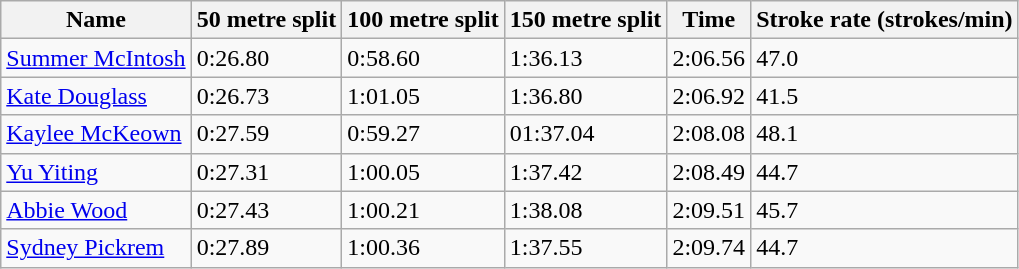<table class="wikitable sortable mw-collapsible">
<tr>
<th scope="col">Name</th>
<th scope="col">50 metre split</th>
<th scope="col">100 metre split</th>
<th scope="col">150 metre split</th>
<th scope="col">Time</th>
<th scope="col">Stroke rate (strokes/min)</th>
</tr>
<tr>
<td><a href='#'>Summer McIntosh</a></td>
<td>0:26.80</td>
<td>0:58.60</td>
<td>1:36.13</td>
<td>2:06.56</td>
<td>47.0</td>
</tr>
<tr>
<td><a href='#'>Kate Douglass</a></td>
<td>0:26.73</td>
<td>1:01.05</td>
<td>1:36.80</td>
<td>2:06.92</td>
<td>41.5</td>
</tr>
<tr>
<td><a href='#'>Kaylee McKeown</a></td>
<td>0:27.59</td>
<td>0:59.27</td>
<td>01:37.04</td>
<td>2:08.08</td>
<td>48.1</td>
</tr>
<tr>
<td><a href='#'>Yu Yiting</a></td>
<td>0:27.31</td>
<td>1:00.05</td>
<td>1:37.42</td>
<td>2:08.49</td>
<td>44.7</td>
</tr>
<tr>
<td><a href='#'>Abbie Wood</a></td>
<td>0:27.43</td>
<td>1:00.21</td>
<td>1:38.08</td>
<td>2:09.51</td>
<td>45.7</td>
</tr>
<tr>
<td><a href='#'>Sydney Pickrem</a></td>
<td>0:27.89</td>
<td>1:00.36</td>
<td>1:37.55</td>
<td>2:09.74</td>
<td>44.7</td>
</tr>
</table>
